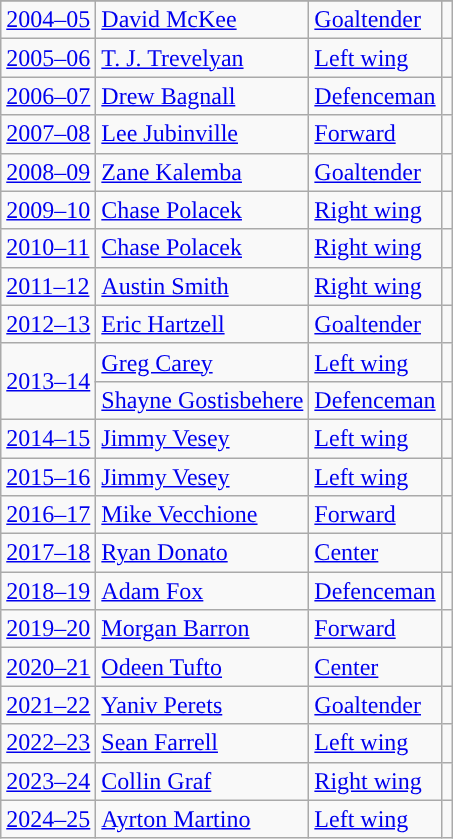<table class="wikitable sortable">
<tr>
</tr>
<tr>
<td><a href='#'>2004–05</a></td>
<td><a href='#'>David McKee</a></td>
<td><a href='#'>Goaltender</a></td>
<td><strong><a href='#'></a></strong></td>
</tr>
<tr>
<td><a href='#'>2005–06</a></td>
<td><a href='#'>T. J. Trevelyan</a></td>
<td><a href='#'>Left wing</a></td>
<td><strong><a href='#'></a></strong></td>
</tr>
<tr>
<td><a href='#'>2006–07</a></td>
<td><a href='#'>Drew Bagnall</a></td>
<td><a href='#'>Defenceman</a></td>
<td><strong><a href='#'></a></strong></td>
</tr>
<tr>
<td><a href='#'>2007–08</a></td>
<td><a href='#'>Lee Jubinville</a></td>
<td><a href='#'>Forward</a></td>
<td><strong><a href='#'></a></strong></td>
</tr>
<tr>
<td><a href='#'>2008–09</a></td>
<td><a href='#'>Zane Kalemba</a></td>
<td><a href='#'>Goaltender</a></td>
<td><strong><a href='#'></a></strong></td>
</tr>
<tr>
<td><a href='#'>2009–10</a></td>
<td><a href='#'>Chase Polacek</a></td>
<td><a href='#'>Right wing</a></td>
<td><strong><a href='#'></a></strong></td>
</tr>
<tr>
<td><a href='#'>2010–11</a></td>
<td><a href='#'>Chase Polacek</a></td>
<td><a href='#'>Right wing</a></td>
<td><strong><a href='#'></a></strong></td>
</tr>
<tr>
<td><a href='#'>2011–12</a></td>
<td><a href='#'>Austin Smith</a></td>
<td><a href='#'>Right wing</a></td>
<td><strong><a href='#'></a></strong></td>
</tr>
<tr>
<td><a href='#'>2012–13</a></td>
<td><a href='#'>Eric Hartzell</a></td>
<td><a href='#'>Goaltender</a></td>
<td><strong><a href='#'></a></strong></td>
</tr>
<tr>
<td rowspan=2><a href='#'>2013–14</a></td>
<td><a href='#'>Greg Carey</a></td>
<td><a href='#'>Left wing</a></td>
<td><strong><a href='#'></a></strong></td>
</tr>
<tr>
<td><a href='#'>Shayne Gostisbehere</a></td>
<td><a href='#'>Defenceman</a></td>
<td><strong><a href='#'></a></strong></td>
</tr>
<tr>
<td><a href='#'>2014–15</a></td>
<td><a href='#'>Jimmy Vesey</a></td>
<td><a href='#'>Left wing</a></td>
<td><strong><a href='#'></a></strong></td>
</tr>
<tr>
<td><a href='#'>2015–16</a></td>
<td><a href='#'>Jimmy Vesey</a></td>
<td><a href='#'>Left wing</a></td>
<td><strong><a href='#'></a></strong></td>
</tr>
<tr>
<td><a href='#'>2016–17</a></td>
<td><a href='#'>Mike Vecchione</a></td>
<td><a href='#'>Forward</a></td>
<td><strong><a href='#'></a></strong></td>
</tr>
<tr>
<td><a href='#'>2017–18</a></td>
<td><a href='#'>Ryan Donato</a></td>
<td><a href='#'>Center</a></td>
<td><strong><a href='#'></a></strong></td>
</tr>
<tr>
<td><a href='#'>2018–19</a></td>
<td><a href='#'>Adam Fox</a></td>
<td><a href='#'>Defenceman</a></td>
<td><strong><a href='#'></a></strong></td>
</tr>
<tr>
<td><a href='#'>2019–20</a></td>
<td><a href='#'>Morgan Barron</a></td>
<td><a href='#'>Forward</a></td>
<td><strong><a href='#'></a></strong></td>
</tr>
<tr>
<td><a href='#'>2020–21</a></td>
<td><a href='#'>Odeen Tufto</a></td>
<td><a href='#'>Center</a></td>
<td><strong><a href='#'></a></strong></td>
</tr>
<tr>
<td><a href='#'>2021–22</a></td>
<td><a href='#'>Yaniv Perets</a></td>
<td><a href='#'>Goaltender</a></td>
<td><strong><a href='#'></a></strong></td>
</tr>
<tr>
<td><a href='#'>2022–23</a></td>
<td><a href='#'>Sean Farrell</a></td>
<td><a href='#'>Left wing</a></td>
<td><strong><a href='#'></a></strong></td>
</tr>
<tr>
<td><a href='#'>2023–24</a></td>
<td><a href='#'>Collin Graf</a></td>
<td><a href='#'>Right wing</a></td>
<td><strong><a href='#'></a></strong></td>
</tr>
<tr>
<td><a href='#'>2024–25</a></td>
<td><a href='#'>Ayrton Martino</a></td>
<td><a href='#'>Left wing</a></td>
<td><strong><a href='#'></a></strong></td>
</tr>
</table>
